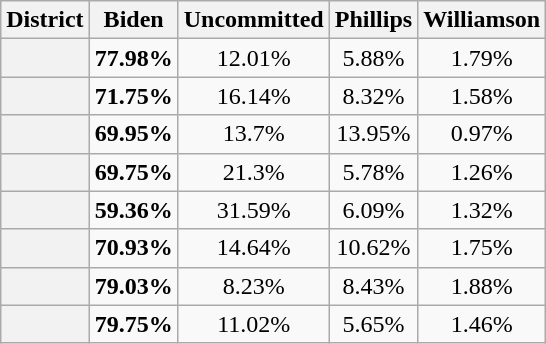<table class="mw-datatable wikitable sortable">
<tr>
<th>District</th>
<th>Biden</th>
<th>Uncommitted</th>
<th>Phillips</th>
<th>Williamson</th>
</tr>
<tr align=center>
<th></th>
<td><strong>77.98%</strong></td>
<td>12.01%</td>
<td>5.88%</td>
<td>1.79%</td>
</tr>
<tr align=center>
<th></th>
<td><strong>71.75%</strong></td>
<td>16.14%</td>
<td>8.32%</td>
<td>1.58%</td>
</tr>
<tr align=center>
<th></th>
<td><strong>69.95%</strong></td>
<td>13.7%</td>
<td>13.95%</td>
<td>0.97%</td>
</tr>
<tr align=center>
<th></th>
<td><strong>69.75%</strong></td>
<td>21.3%</td>
<td>5.78%</td>
<td>1.26%</td>
</tr>
<tr align=center>
<th></th>
<td><strong>59.36%</strong></td>
<td>31.59%</td>
<td>6.09%</td>
<td>1.32%</td>
</tr>
<tr align=center>
<th></th>
<td><strong>70.93%</strong></td>
<td>14.64%</td>
<td>10.62%</td>
<td>1.75%</td>
</tr>
<tr align=center>
<th></th>
<td><strong>79.03%</strong></td>
<td>8.23%</td>
<td>8.43%</td>
<td>1.88%</td>
</tr>
<tr align=center>
<th></th>
<td><strong>79.75%</strong></td>
<td>11.02%</td>
<td>5.65%</td>
<td>1.46%</td>
</tr>
</table>
